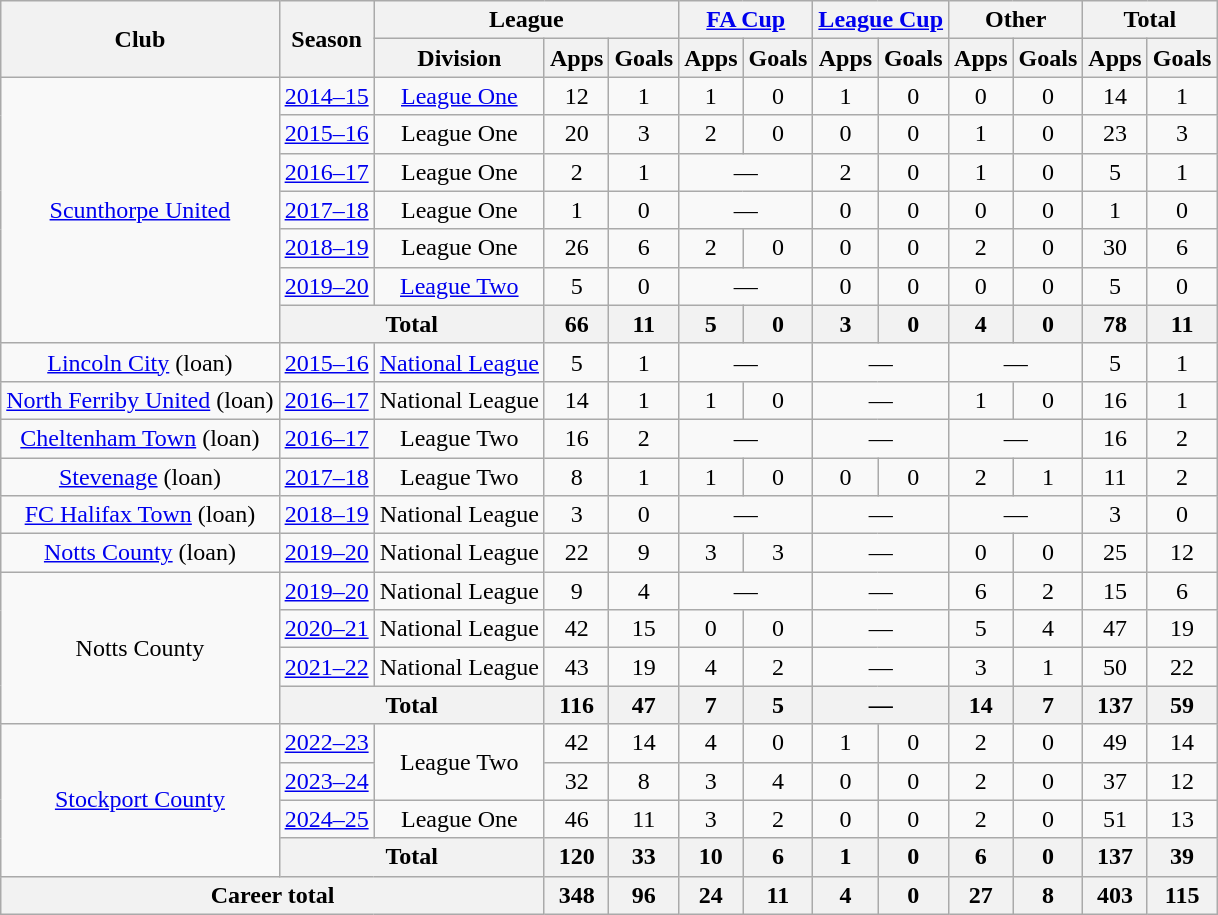<table class="wikitable" style="text-align: center">
<tr>
<th rowspan="2">Club</th>
<th rowspan="2">Season</th>
<th colspan="3">League</th>
<th colspan="2"><a href='#'>FA Cup</a></th>
<th colspan="2"><a href='#'>League Cup</a></th>
<th colspan="2">Other</th>
<th colspan="2">Total</th>
</tr>
<tr>
<th>Division</th>
<th>Apps</th>
<th>Goals</th>
<th>Apps</th>
<th>Goals</th>
<th>Apps</th>
<th>Goals</th>
<th>Apps</th>
<th>Goals</th>
<th>Apps</th>
<th>Goals</th>
</tr>
<tr>
<td rowspan="7"><a href='#'>Scunthorpe United</a></td>
<td><a href='#'>2014–15</a></td>
<td><a href='#'>League One</a></td>
<td>12</td>
<td>1</td>
<td>1</td>
<td>0</td>
<td>1</td>
<td>0</td>
<td>0</td>
<td>0</td>
<td>14</td>
<td>1</td>
</tr>
<tr>
<td><a href='#'>2015–16</a></td>
<td>League One</td>
<td>20</td>
<td>3</td>
<td>2</td>
<td>0</td>
<td>0</td>
<td>0</td>
<td>1</td>
<td>0</td>
<td>23</td>
<td>3</td>
</tr>
<tr>
<td><a href='#'>2016–17</a></td>
<td>League One</td>
<td>2</td>
<td>1</td>
<td colspan=2>—</td>
<td>2</td>
<td>0</td>
<td>1</td>
<td>0</td>
<td>5</td>
<td>1</td>
</tr>
<tr>
<td><a href='#'>2017–18</a></td>
<td>League One</td>
<td>1</td>
<td>0</td>
<td colspan="2">—</td>
<td>0</td>
<td>0</td>
<td>0</td>
<td>0</td>
<td>1</td>
<td>0</td>
</tr>
<tr>
<td><a href='#'>2018–19</a></td>
<td>League One</td>
<td>26</td>
<td>6</td>
<td>2</td>
<td>0</td>
<td>0</td>
<td>0</td>
<td>2</td>
<td>0</td>
<td>30</td>
<td>6</td>
</tr>
<tr>
<td><a href='#'>2019–20</a></td>
<td><a href='#'>League Two</a></td>
<td>5</td>
<td>0</td>
<td colspan="2">—</td>
<td>0</td>
<td>0</td>
<td>0</td>
<td>0</td>
<td>5</td>
<td>0</td>
</tr>
<tr>
<th colspan=2>Total</th>
<th>66</th>
<th>11</th>
<th>5</th>
<th>0</th>
<th>3</th>
<th>0</th>
<th>4</th>
<th>0</th>
<th>78</th>
<th>11</th>
</tr>
<tr>
<td><a href='#'>Lincoln City</a> (loan)</td>
<td><a href='#'>2015–16</a></td>
<td><a href='#'>National League</a></td>
<td>5</td>
<td>1</td>
<td colspan=2>—</td>
<td colspan=2>—</td>
<td colspan=2>—</td>
<td>5</td>
<td>1</td>
</tr>
<tr>
<td><a href='#'>North Ferriby United</a> (loan)</td>
<td><a href='#'>2016–17</a></td>
<td>National League</td>
<td>14</td>
<td>1</td>
<td>1</td>
<td>0</td>
<td colspan=2>—</td>
<td>1</td>
<td>0</td>
<td>16</td>
<td>1</td>
</tr>
<tr>
<td><a href='#'>Cheltenham Town</a> (loan)</td>
<td><a href='#'>2016–17</a></td>
<td>League Two</td>
<td>16</td>
<td>2</td>
<td colspan=2>—</td>
<td colspan=2>—</td>
<td colspan=2>—</td>
<td>16</td>
<td>2</td>
</tr>
<tr>
<td><a href='#'>Stevenage</a> (loan)</td>
<td><a href='#'>2017–18</a></td>
<td>League Two</td>
<td>8</td>
<td>1</td>
<td>1</td>
<td>0</td>
<td>0</td>
<td>0</td>
<td>2</td>
<td>1</td>
<td>11</td>
<td>2</td>
</tr>
<tr>
<td><a href='#'>FC Halifax Town</a> (loan)</td>
<td><a href='#'>2018–19</a></td>
<td>National League</td>
<td>3</td>
<td>0</td>
<td colspan="2">—</td>
<td colspan="2">—</td>
<td colspan="2">—</td>
<td>3</td>
<td>0</td>
</tr>
<tr>
<td><a href='#'>Notts County</a> (loan)</td>
<td><a href='#'>2019–20</a></td>
<td>National League</td>
<td>22</td>
<td>9</td>
<td>3</td>
<td>3</td>
<td colspan="2">—</td>
<td>0</td>
<td>0</td>
<td>25</td>
<td>12</td>
</tr>
<tr>
<td rowspan="4">Notts County</td>
<td><a href='#'>2019–20</a></td>
<td>National League</td>
<td>9</td>
<td>4</td>
<td colspan="2">—</td>
<td colspan="2">—</td>
<td>6</td>
<td>2</td>
<td>15</td>
<td>6</td>
</tr>
<tr>
<td><a href='#'>2020–21</a></td>
<td>National League</td>
<td>42</td>
<td>15</td>
<td>0</td>
<td>0</td>
<td colspan="2">—</td>
<td>5</td>
<td>4</td>
<td>47</td>
<td>19</td>
</tr>
<tr>
<td><a href='#'>2021–22</a></td>
<td>National League</td>
<td>43</td>
<td>19</td>
<td>4</td>
<td>2</td>
<td colspan="2">—</td>
<td>3</td>
<td>1</td>
<td>50</td>
<td>22</td>
</tr>
<tr>
<th colspan="2">Total</th>
<th>116</th>
<th>47</th>
<th>7</th>
<th>5</th>
<th colspan="2">—</th>
<th>14</th>
<th>7</th>
<th>137</th>
<th>59</th>
</tr>
<tr>
<td rowspan="4"><a href='#'>Stockport County</a></td>
<td><a href='#'>2022–23</a></td>
<td rowspan="2">League Two</td>
<td>42</td>
<td>14</td>
<td>4</td>
<td>0</td>
<td>1</td>
<td>0</td>
<td>2</td>
<td>0</td>
<td>49</td>
<td>14</td>
</tr>
<tr>
<td><a href='#'>2023–24</a></td>
<td>32</td>
<td>8</td>
<td>3</td>
<td>4</td>
<td>0</td>
<td>0</td>
<td>2</td>
<td>0</td>
<td>37</td>
<td>12</td>
</tr>
<tr>
<td><a href='#'>2024–25</a></td>
<td>League One</td>
<td>46</td>
<td>11</td>
<td>3</td>
<td>2</td>
<td>0</td>
<td>0</td>
<td>2</td>
<td>0</td>
<td>51</td>
<td>13</td>
</tr>
<tr>
<th colspan="2">Total</th>
<th>120</th>
<th>33</th>
<th>10</th>
<th>6</th>
<th>1</th>
<th>0</th>
<th>6</th>
<th>0</th>
<th>137</th>
<th>39</th>
</tr>
<tr>
<th colspan="3">Career total</th>
<th>348</th>
<th>96</th>
<th>24</th>
<th>11</th>
<th>4</th>
<th>0</th>
<th>27</th>
<th>8</th>
<th>403</th>
<th>115</th>
</tr>
</table>
